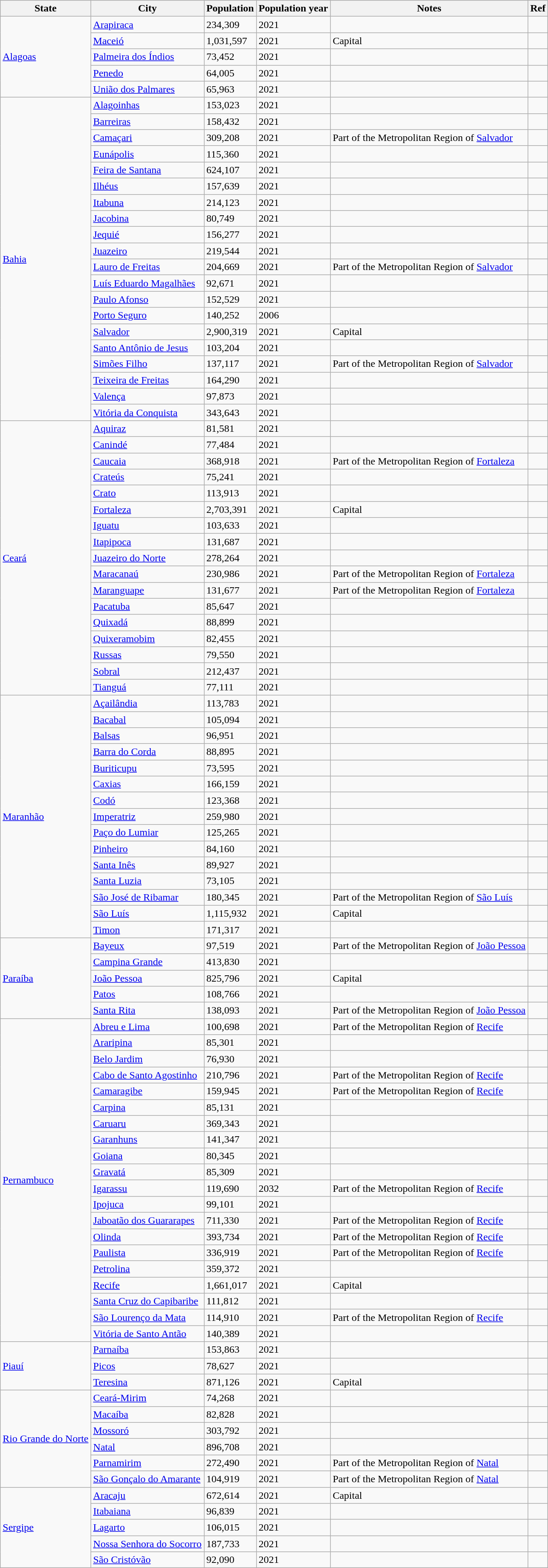<table class="wikitable sortable">
<tr>
<th>State</th>
<th>City</th>
<th>Population</th>
<th>Population year</th>
<th>Notes</th>
<th class="unsortable">Ref</th>
</tr>
<tr>
<td rowspan="5"><a href='#'>Alagoas</a></td>
<td><a href='#'>Arapiraca</a></td>
<td>234,309</td>
<td>2021</td>
<td></td>
<td></td>
</tr>
<tr>
<td><a href='#'>Maceió</a></td>
<td>1,031,597</td>
<td>2021</td>
<td>Capital</td>
<td></td>
</tr>
<tr>
<td><a href='#'>Palmeira dos Índios</a></td>
<td>73,452</td>
<td>2021</td>
<td></td>
<td></td>
</tr>
<tr>
<td><a href='#'>Penedo</a></td>
<td>64,005</td>
<td>2021</td>
<td></td>
<td></td>
</tr>
<tr>
<td><a href='#'>União dos Palmares</a></td>
<td>65,963</td>
<td>2021</td>
<td></td>
<td></td>
</tr>
<tr>
<td rowspan="20"><a href='#'>Bahia</a></td>
<td><a href='#'>Alagoinhas</a></td>
<td>153,023</td>
<td>2021</td>
<td></td>
<td></td>
</tr>
<tr>
<td><a href='#'>Barreiras</a></td>
<td>158,432</td>
<td>2021</td>
<td></td>
<td></td>
</tr>
<tr>
<td><a href='#'>Camaçari</a></td>
<td>309,208</td>
<td>2021</td>
<td>Part of the Metropolitan Region of <a href='#'>Salvador</a></td>
<td></td>
</tr>
<tr>
<td><a href='#'>Eunápolis</a></td>
<td>115,360</td>
<td>2021</td>
<td></td>
<td></td>
</tr>
<tr>
<td><a href='#'>Feira de Santana</a></td>
<td>624,107</td>
<td>2021</td>
<td></td>
<td></td>
</tr>
<tr>
<td><a href='#'>Ilhéus</a></td>
<td>157,639</td>
<td>2021</td>
<td></td>
<td></td>
</tr>
<tr>
<td><a href='#'>Itabuna</a></td>
<td>214,123</td>
<td>2021</td>
<td></td>
<td></td>
</tr>
<tr>
<td><a href='#'>Jacobina</a></td>
<td>80,749</td>
<td>2021</td>
<td></td>
<td></td>
</tr>
<tr>
<td><a href='#'>Jequié</a></td>
<td>156,277</td>
<td>2021</td>
<td></td>
<td></td>
</tr>
<tr>
<td><a href='#'>Juazeiro</a></td>
<td>219,544</td>
<td>2021</td>
<td></td>
<td></td>
</tr>
<tr>
<td><a href='#'>Lauro de Freitas</a></td>
<td>204,669</td>
<td>2021</td>
<td>Part of the Metropolitan Region of <a href='#'>Salvador</a></td>
<td></td>
</tr>
<tr>
<td><a href='#'>Luís Eduardo Magalhães</a></td>
<td>92,671</td>
<td>2021</td>
<td></td>
<td></td>
</tr>
<tr>
<td><a href='#'>Paulo Afonso</a></td>
<td>152,529</td>
<td>2021</td>
<td></td>
<td></td>
</tr>
<tr>
<td><a href='#'>Porto Seguro</a></td>
<td>140,252</td>
<td>2006</td>
<td></td>
<td></td>
</tr>
<tr>
<td><a href='#'>Salvador</a></td>
<td>2,900,319</td>
<td>2021</td>
<td>Capital</td>
<td></td>
</tr>
<tr>
<td><a href='#'>Santo Antônio de Jesus</a></td>
<td>103,204</td>
<td>2021</td>
<td></td>
<td></td>
</tr>
<tr>
<td><a href='#'>Simões Filho</a></td>
<td>137,117</td>
<td>2021</td>
<td>Part of the Metropolitan Region of <a href='#'>Salvador</a></td>
<td></td>
</tr>
<tr>
<td><a href='#'>Teixeira de Freitas</a></td>
<td>164,290</td>
<td>2021</td>
<td></td>
<td></td>
</tr>
<tr>
<td><a href='#'>Valença</a></td>
<td>97,873</td>
<td>2021</td>
<td></td>
<td></td>
</tr>
<tr>
<td><a href='#'>Vitória da Conquista</a></td>
<td>343,643</td>
<td>2021</td>
<td></td>
<td></td>
</tr>
<tr>
<td rowspan="17"><a href='#'>Ceará</a></td>
<td><a href='#'>Aquiraz</a></td>
<td>81,581</td>
<td>2021</td>
<td></td>
<td></td>
</tr>
<tr>
<td><a href='#'>Canindé</a></td>
<td>77,484</td>
<td>2021</td>
<td></td>
<td></td>
</tr>
<tr>
<td><a href='#'>Caucaia</a></td>
<td>368,918</td>
<td>2021</td>
<td>Part of the Metropolitan Region of <a href='#'>Fortaleza</a></td>
<td></td>
</tr>
<tr>
<td><a href='#'>Crateús</a></td>
<td>75,241</td>
<td>2021</td>
<td></td>
<td></td>
</tr>
<tr>
<td><a href='#'>Crato</a></td>
<td>113,913</td>
<td>2021</td>
<td></td>
<td></td>
</tr>
<tr>
<td><a href='#'>Fortaleza</a></td>
<td>2,703,391</td>
<td>2021</td>
<td>Capital</td>
<td></td>
</tr>
<tr>
<td><a href='#'>Iguatu</a></td>
<td>103,633</td>
<td>2021</td>
<td></td>
<td></td>
</tr>
<tr>
<td><a href='#'>Itapipoca</a></td>
<td>131,687</td>
<td>2021</td>
<td></td>
<td></td>
</tr>
<tr>
<td><a href='#'>Juazeiro do Norte</a></td>
<td>278,264</td>
<td>2021</td>
<td></td>
<td></td>
</tr>
<tr>
<td><a href='#'>Maracanaú</a></td>
<td>230,986</td>
<td>2021</td>
<td>Part of the Metropolitan Region of <a href='#'>Fortaleza</a></td>
<td></td>
</tr>
<tr>
<td><a href='#'>Maranguape</a></td>
<td>131,677</td>
<td>2021</td>
<td>Part of the Metropolitan Region of <a href='#'>Fortaleza</a></td>
<td></td>
</tr>
<tr>
<td><a href='#'>Pacatuba</a></td>
<td>85,647</td>
<td>2021</td>
<td></td>
<td></td>
</tr>
<tr>
<td><a href='#'>Quixadá</a></td>
<td>88,899</td>
<td>2021</td>
<td></td>
<td></td>
</tr>
<tr>
<td><a href='#'>Quixeramobim</a></td>
<td>82,455</td>
<td>2021</td>
<td></td>
<td></td>
</tr>
<tr>
<td><a href='#'>Russas</a></td>
<td>79,550</td>
<td>2021</td>
<td></td>
<td></td>
</tr>
<tr>
<td><a href='#'>Sobral</a></td>
<td>212,437</td>
<td>2021</td>
<td></td>
<td></td>
</tr>
<tr>
<td><a href='#'>Tianguá</a></td>
<td>77,111</td>
<td>2021</td>
<td></td>
<td></td>
</tr>
<tr>
<td rowspan="15"><a href='#'>Maranhão</a></td>
<td><a href='#'>Açailândia</a></td>
<td>113,783</td>
<td>2021</td>
<td></td>
<td></td>
</tr>
<tr>
<td><a href='#'>Bacabal</a></td>
<td>105,094</td>
<td>2021</td>
<td></td>
<td></td>
</tr>
<tr>
<td><a href='#'>Balsas</a></td>
<td>96,951</td>
<td>2021</td>
<td></td>
<td></td>
</tr>
<tr>
<td><a href='#'>Barra do Corda</a></td>
<td>88,895</td>
<td>2021</td>
<td></td>
<td></td>
</tr>
<tr>
<td><a href='#'>Buriticupu</a></td>
<td>73,595</td>
<td>2021</td>
<td></td>
<td></td>
</tr>
<tr>
<td><a href='#'>Caxias</a></td>
<td>166,159</td>
<td>2021</td>
<td></td>
<td></td>
</tr>
<tr>
<td><a href='#'>Codó</a></td>
<td>123,368</td>
<td>2021</td>
<td></td>
<td></td>
</tr>
<tr>
<td><a href='#'>Imperatriz</a></td>
<td>259,980</td>
<td>2021</td>
<td></td>
<td></td>
</tr>
<tr>
<td><a href='#'>Paço do Lumiar</a></td>
<td>125,265</td>
<td>2021</td>
<td></td>
<td></td>
</tr>
<tr>
<td><a href='#'>Pinheiro</a></td>
<td>84,160</td>
<td>2021</td>
<td></td>
<td></td>
</tr>
<tr>
<td><a href='#'>Santa Inês</a></td>
<td>89,927</td>
<td>2021</td>
<td></td>
<td></td>
</tr>
<tr>
<td><a href='#'>Santa Luzia</a></td>
<td>73,105</td>
<td>2021</td>
<td></td>
<td></td>
</tr>
<tr>
<td><a href='#'>São José de Ribamar</a></td>
<td>180,345</td>
<td>2021</td>
<td>Part of the Metropolitan Region of <a href='#'>São Luís</a></td>
<td></td>
</tr>
<tr>
<td><a href='#'>São Luís</a></td>
<td>1,115,932</td>
<td>2021</td>
<td>Capital</td>
<td></td>
</tr>
<tr>
<td><a href='#'>Timon</a></td>
<td>171,317</td>
<td>2021</td>
<td></td>
<td></td>
</tr>
<tr>
<td rowspan="5"><a href='#'>Paraíba</a></td>
<td><a href='#'>Bayeux</a></td>
<td>97,519</td>
<td>2021</td>
<td>Part of the Metropolitan Region of <a href='#'>João Pessoa</a></td>
<td></td>
</tr>
<tr>
<td><a href='#'>Campina Grande</a></td>
<td>413,830</td>
<td>2021</td>
<td></td>
<td></td>
</tr>
<tr>
<td><a href='#'>João Pessoa</a></td>
<td>825,796</td>
<td>2021</td>
<td>Capital</td>
<td></td>
</tr>
<tr>
<td><a href='#'>Patos</a></td>
<td>108,766</td>
<td>2021</td>
<td></td>
<td></td>
</tr>
<tr>
<td><a href='#'>Santa Rita</a></td>
<td>138,093</td>
<td>2021</td>
<td>Part of the Metropolitan Region of <a href='#'>João Pessoa</a></td>
<td></td>
</tr>
<tr>
<td rowspan="20"><a href='#'>Pernambuco</a></td>
<td><a href='#'>Abreu e Lima</a></td>
<td>100,698</td>
<td>2021</td>
<td>Part of the Metropolitan Region of <a href='#'>Recife</a></td>
<td></td>
</tr>
<tr>
<td><a href='#'>Araripina</a></td>
<td>85,301</td>
<td>2021</td>
<td></td>
<td></td>
</tr>
<tr>
<td><a href='#'>Belo Jardim</a></td>
<td>76,930</td>
<td>2021</td>
<td></td>
<td></td>
</tr>
<tr>
<td><a href='#'>Cabo de Santo Agostinho</a></td>
<td>210,796</td>
<td>2021</td>
<td>Part of the Metropolitan Region of <a href='#'>Recife</a></td>
<td></td>
</tr>
<tr>
<td><a href='#'>Camaragibe</a></td>
<td>159,945</td>
<td>2021</td>
<td>Part of the Metropolitan Region of <a href='#'>Recife</a></td>
<td></td>
</tr>
<tr>
<td><a href='#'>Carpina</a></td>
<td>85,131</td>
<td>2021</td>
<td></td>
<td></td>
</tr>
<tr>
<td><a href='#'>Caruaru</a></td>
<td>369,343</td>
<td>2021</td>
<td></td>
<td></td>
</tr>
<tr>
<td><a href='#'>Garanhuns</a></td>
<td>141,347</td>
<td>2021</td>
<td></td>
<td></td>
</tr>
<tr>
<td><a href='#'>Goiana</a></td>
<td>80,345</td>
<td>2021</td>
<td></td>
<td></td>
</tr>
<tr>
<td><a href='#'>Gravatá</a></td>
<td>85,309</td>
<td>2021</td>
<td></td>
<td></td>
</tr>
<tr>
<td><a href='#'>Igarassu</a></td>
<td>119,690</td>
<td>2032</td>
<td>Part of the Metropolitan Region of <a href='#'>Recife</a></td>
<td></td>
</tr>
<tr>
<td><a href='#'>Ipojuca</a></td>
<td>99,101</td>
<td>2021</td>
<td></td>
<td></td>
</tr>
<tr>
<td><a href='#'>Jaboatão dos Guararapes</a></td>
<td>711,330</td>
<td>2021</td>
<td>Part of the Metropolitan Region of <a href='#'>Recife</a></td>
<td></td>
</tr>
<tr>
<td><a href='#'>Olinda</a></td>
<td>393,734</td>
<td>2021</td>
<td>Part of the Metropolitan Region of <a href='#'>Recife</a></td>
<td></td>
</tr>
<tr>
<td><a href='#'>Paulista</a></td>
<td>336,919</td>
<td>2021</td>
<td>Part of the Metropolitan Region of <a href='#'>Recife</a></td>
<td></td>
</tr>
<tr>
<td><a href='#'>Petrolina</a></td>
<td>359,372</td>
<td>2021</td>
<td></td>
<td></td>
</tr>
<tr>
<td><a href='#'>Recife</a></td>
<td>1,661,017</td>
<td>2021</td>
<td>Capital</td>
<td></td>
</tr>
<tr>
<td><a href='#'>Santa Cruz do Capibaribe</a></td>
<td>111,812</td>
<td>2021</td>
<td></td>
<td></td>
</tr>
<tr>
<td><a href='#'>São Lourenço da Mata</a></td>
<td>114,910</td>
<td>2021</td>
<td>Part of the Metropolitan Region of <a href='#'>Recife</a></td>
<td></td>
</tr>
<tr>
<td><a href='#'>Vitória de Santo Antão</a></td>
<td>140,389</td>
<td>2021</td>
<td></td>
<td></td>
</tr>
<tr>
<td rowspan="3"><a href='#'>Piauí</a></td>
<td><a href='#'>Parnaíba</a></td>
<td>153,863</td>
<td>2021</td>
<td></td>
<td></td>
</tr>
<tr>
<td><a href='#'>Picos</a></td>
<td>78,627</td>
<td>2021</td>
<td></td>
<td></td>
</tr>
<tr>
<td><a href='#'>Teresina</a></td>
<td>871,126</td>
<td>2021</td>
<td>Capital</td>
<td></td>
</tr>
<tr>
<td rowspan="6"><a href='#'>Rio Grande do Norte</a></td>
<td><a href='#'>Ceará-Mirim</a></td>
<td>74,268</td>
<td>2021</td>
<td></td>
<td></td>
</tr>
<tr>
<td><a href='#'>Macaíba</a></td>
<td>82,828</td>
<td>2021</td>
<td></td>
<td></td>
</tr>
<tr>
<td><a href='#'>Mossoró</a></td>
<td>303,792</td>
<td>2021</td>
<td></td>
<td></td>
</tr>
<tr>
<td><a href='#'>Natal</a></td>
<td>896,708</td>
<td>2021</td>
<td></td>
<td></td>
</tr>
<tr>
<td><a href='#'>Parnamirim</a></td>
<td>272,490</td>
<td>2021</td>
<td>Part of the Metropolitan Region of <a href='#'>Natal</a></td>
<td></td>
</tr>
<tr>
<td><a href='#'>São Gonçalo do Amarante</a></td>
<td>104,919</td>
<td>2021</td>
<td>Part of the Metropolitan Region of <a href='#'>Natal</a></td>
<td></td>
</tr>
<tr>
<td rowspan="5"><a href='#'>Sergipe</a></td>
<td><a href='#'>Aracaju</a></td>
<td>672,614</td>
<td>2021</td>
<td>Capital</td>
<td></td>
</tr>
<tr>
<td><a href='#'>Itabaiana</a></td>
<td>96,839</td>
<td>2021</td>
<td></td>
<td></td>
</tr>
<tr>
<td><a href='#'>Lagarto</a></td>
<td>106,015</td>
<td>2021</td>
<td></td>
<td></td>
</tr>
<tr>
<td><a href='#'>Nossa Senhora do Socorro</a></td>
<td>187,733</td>
<td>2021</td>
<td></td>
<td></td>
</tr>
<tr>
<td><a href='#'>São Cristóvão</a></td>
<td>92,090</td>
<td>2021</td>
<td></td>
<td></td>
</tr>
</table>
